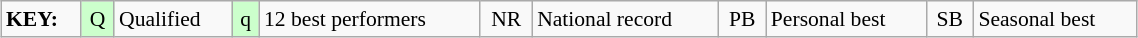<table class="wikitable" style="margin:0.5em auto; font-size:90%;position:relative;" width=60%>
<tr>
<td><strong>KEY:</strong></td>
<td bgcolor=ccffcc align=center>Q</td>
<td>Qualified</td>
<td bgcolor=ccffcc align=center>q</td>
<td>12 best performers</td>
<td align=center>NR</td>
<td>National record</td>
<td align=center>PB</td>
<td>Personal best</td>
<td align=center>SB</td>
<td>Seasonal best</td>
</tr>
</table>
